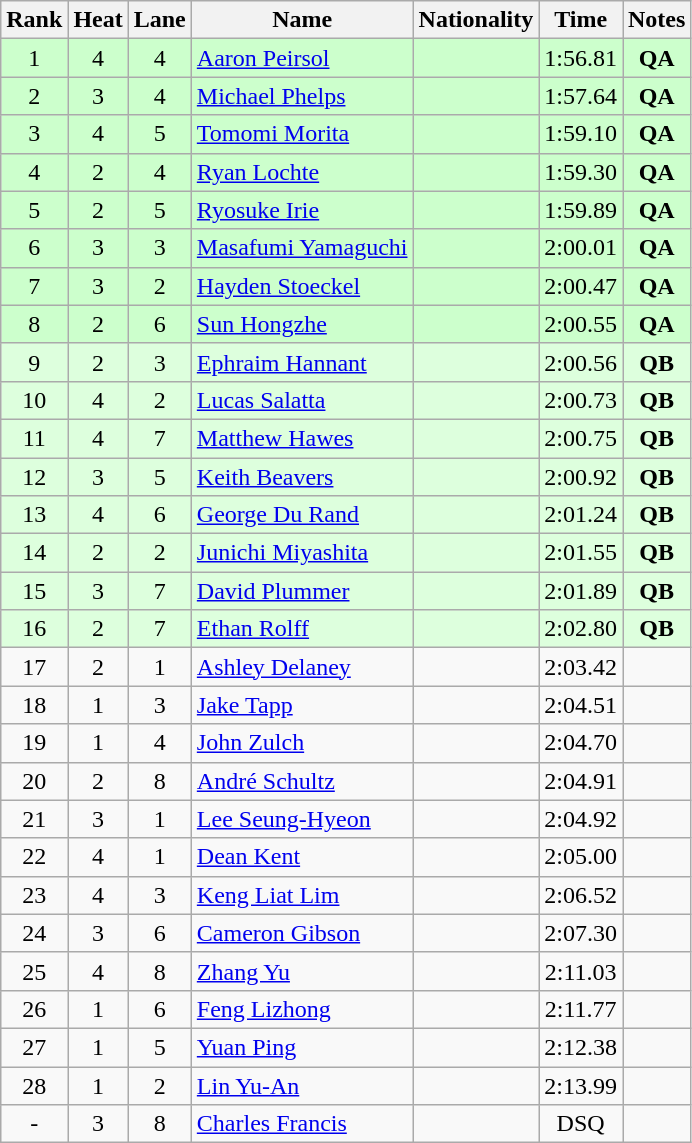<table class="wikitable sortable" style="text-align:center">
<tr>
<th>Rank</th>
<th>Heat</th>
<th>Lane</th>
<th>Name</th>
<th>Nationality</th>
<th>Time</th>
<th>Notes</th>
</tr>
<tr bgcolor=ccffcc>
<td>1</td>
<td>4</td>
<td>4</td>
<td align=left><a href='#'>Aaron Peirsol</a></td>
<td align=left></td>
<td>1:56.81</td>
<td><strong>QA</strong></td>
</tr>
<tr bgcolor=ccffcc>
<td>2</td>
<td>3</td>
<td>4</td>
<td align=left><a href='#'>Michael Phelps</a></td>
<td align=left></td>
<td>1:57.64</td>
<td><strong>QA</strong></td>
</tr>
<tr bgcolor=ccffcc>
<td>3</td>
<td>4</td>
<td>5</td>
<td align=left><a href='#'>Tomomi Morita</a></td>
<td align=left></td>
<td>1:59.10</td>
<td><strong>QA</strong></td>
</tr>
<tr bgcolor=ccffcc>
<td>4</td>
<td>2</td>
<td>4</td>
<td align=left><a href='#'>Ryan Lochte</a></td>
<td align=left></td>
<td>1:59.30</td>
<td><strong>QA</strong></td>
</tr>
<tr bgcolor=ccffcc>
<td>5</td>
<td>2</td>
<td>5</td>
<td align=left><a href='#'>Ryosuke Irie</a></td>
<td align=left></td>
<td>1:59.89</td>
<td><strong>QA</strong></td>
</tr>
<tr bgcolor=ccffcc>
<td>6</td>
<td>3</td>
<td>3</td>
<td align=left><a href='#'>Masafumi Yamaguchi</a></td>
<td align=left></td>
<td>2:00.01</td>
<td><strong>QA</strong></td>
</tr>
<tr bgcolor=ccffcc>
<td>7</td>
<td>3</td>
<td>2</td>
<td align=left><a href='#'>Hayden Stoeckel</a></td>
<td align=left></td>
<td>2:00.47</td>
<td><strong>QA</strong></td>
</tr>
<tr bgcolor=ccffcc>
<td>8</td>
<td>2</td>
<td>6</td>
<td align=left><a href='#'>Sun Hongzhe</a></td>
<td align=left></td>
<td>2:00.55</td>
<td><strong>QA</strong></td>
</tr>
<tr bgcolor=ddffdd>
<td>9</td>
<td>2</td>
<td>3</td>
<td align=left><a href='#'>Ephraim Hannant</a></td>
<td align=left></td>
<td>2:00.56</td>
<td><strong>QB</strong></td>
</tr>
<tr bgcolor=ddffdd>
<td>10</td>
<td>4</td>
<td>2</td>
<td align=left><a href='#'>Lucas Salatta</a></td>
<td align=left></td>
<td>2:00.73</td>
<td><strong>QB</strong></td>
</tr>
<tr bgcolor=ddffdd>
<td>11</td>
<td>4</td>
<td>7</td>
<td align=left><a href='#'>Matthew Hawes</a></td>
<td align=left></td>
<td>2:00.75</td>
<td><strong>QB</strong></td>
</tr>
<tr bgcolor=ddffdd>
<td>12</td>
<td>3</td>
<td>5</td>
<td align=left><a href='#'>Keith Beavers</a></td>
<td align=left></td>
<td>2:00.92</td>
<td><strong>QB</strong></td>
</tr>
<tr bgcolor=ddffdd>
<td>13</td>
<td>4</td>
<td>6</td>
<td align=left><a href='#'>George Du Rand</a></td>
<td align=left></td>
<td>2:01.24</td>
<td><strong>QB</strong></td>
</tr>
<tr bgcolor=ddffdd>
<td>14</td>
<td>2</td>
<td>2</td>
<td align=left><a href='#'>Junichi Miyashita</a></td>
<td align=left></td>
<td>2:01.55</td>
<td><strong>QB</strong></td>
</tr>
<tr bgcolor=ddffdd>
<td>15</td>
<td>3</td>
<td>7</td>
<td align=left><a href='#'>David Plummer</a></td>
<td align=left></td>
<td>2:01.89</td>
<td><strong>QB</strong></td>
</tr>
<tr bgcolor=ddffdd>
<td>16</td>
<td>2</td>
<td>7</td>
<td align=left><a href='#'>Ethan Rolff</a></td>
<td align=left></td>
<td>2:02.80</td>
<td><strong>QB</strong></td>
</tr>
<tr>
<td>17</td>
<td>2</td>
<td>1</td>
<td align=left><a href='#'>Ashley Delaney</a></td>
<td align=left></td>
<td>2:03.42</td>
<td></td>
</tr>
<tr>
<td>18</td>
<td>1</td>
<td>3</td>
<td align=left><a href='#'>Jake Tapp</a></td>
<td align=left></td>
<td>2:04.51</td>
<td></td>
</tr>
<tr>
<td>19</td>
<td>1</td>
<td>4</td>
<td align=left><a href='#'>John Zulch</a></td>
<td align=left></td>
<td>2:04.70</td>
<td></td>
</tr>
<tr>
<td>20</td>
<td>2</td>
<td>8</td>
<td align=left><a href='#'>André Schultz</a></td>
<td align=left></td>
<td>2:04.91</td>
<td></td>
</tr>
<tr>
<td>21</td>
<td>3</td>
<td>1</td>
<td align=left><a href='#'>Lee Seung-Hyeon</a></td>
<td align=left></td>
<td>2:04.92</td>
<td></td>
</tr>
<tr>
<td>22</td>
<td>4</td>
<td>1</td>
<td align=left><a href='#'>Dean Kent</a></td>
<td align=left></td>
<td>2:05.00</td>
<td></td>
</tr>
<tr>
<td>23</td>
<td>4</td>
<td>3</td>
<td align=left><a href='#'>Keng Liat Lim</a></td>
<td align=left></td>
<td>2:06.52</td>
<td></td>
</tr>
<tr>
<td>24</td>
<td>3</td>
<td>6</td>
<td align=left><a href='#'>Cameron Gibson</a></td>
<td align=left></td>
<td>2:07.30</td>
<td></td>
</tr>
<tr>
<td>25</td>
<td>4</td>
<td>8</td>
<td align=left><a href='#'>Zhang Yu</a></td>
<td align=left></td>
<td>2:11.03</td>
<td></td>
</tr>
<tr>
<td>26</td>
<td>1</td>
<td>6</td>
<td align=left><a href='#'>Feng Lizhong</a></td>
<td align=left></td>
<td>2:11.77</td>
<td></td>
</tr>
<tr>
<td>27</td>
<td>1</td>
<td>5</td>
<td align=left><a href='#'>Yuan Ping</a></td>
<td align=left></td>
<td>2:12.38</td>
<td></td>
</tr>
<tr>
<td>28</td>
<td>1</td>
<td>2</td>
<td align=left><a href='#'>Lin Yu-An</a></td>
<td align=left></td>
<td>2:13.99</td>
<td></td>
</tr>
<tr>
<td>-</td>
<td>3</td>
<td>8</td>
<td align=left><a href='#'>Charles Francis</a></td>
<td align=left></td>
<td>DSQ</td>
<td></td>
</tr>
</table>
